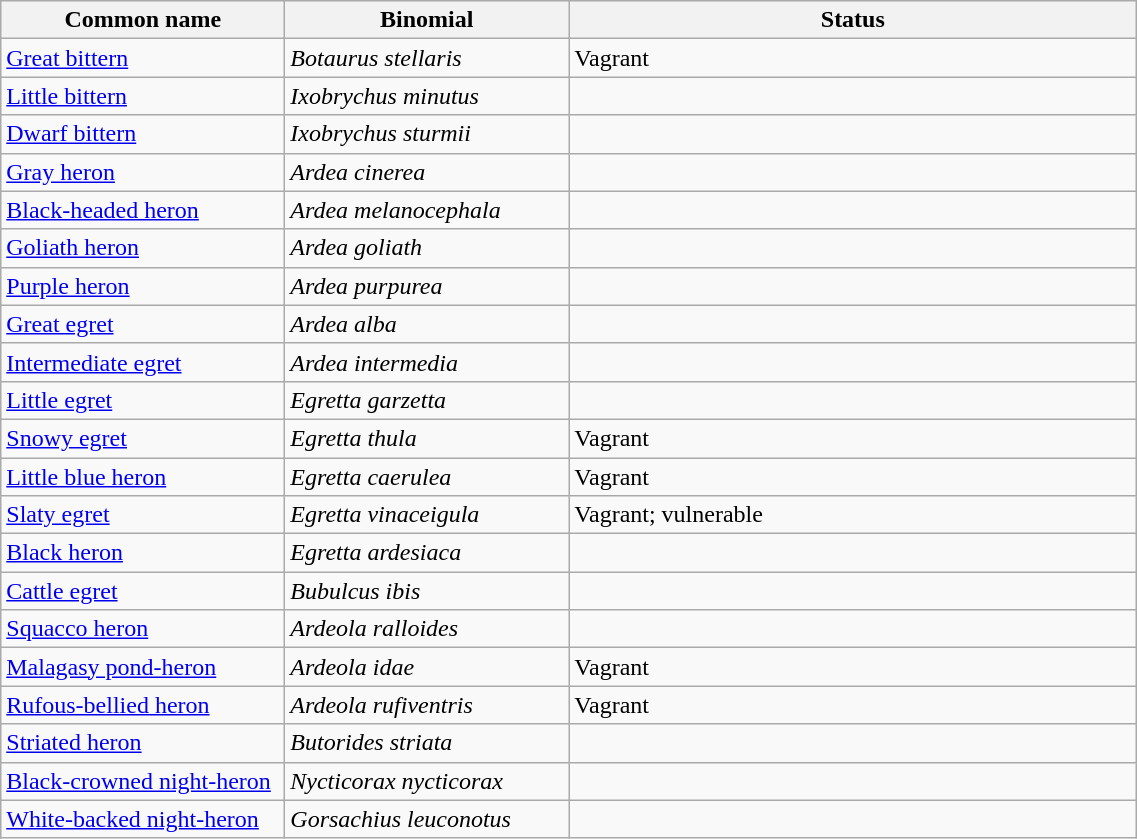<table width=60% class="wikitable">
<tr>
<th width=25%>Common name</th>
<th width=25%>Binomial</th>
<th width=50%>Status</th>
</tr>
<tr>
<td><a href='#'>Great bittern</a></td>
<td><em>Botaurus stellaris</em></td>
<td>Vagrant</td>
</tr>
<tr>
<td><a href='#'>Little bittern</a></td>
<td><em>Ixobrychus minutus</em></td>
<td></td>
</tr>
<tr>
<td><a href='#'>Dwarf bittern</a></td>
<td><em>Ixobrychus sturmii</em></td>
<td></td>
</tr>
<tr>
<td><a href='#'>Gray heron</a></td>
<td><em>Ardea cinerea</em></td>
<td></td>
</tr>
<tr>
<td><a href='#'>Black-headed heron</a></td>
<td><em>Ardea melanocephala</em></td>
<td></td>
</tr>
<tr>
<td><a href='#'>Goliath heron</a></td>
<td><em>Ardea goliath</em></td>
<td></td>
</tr>
<tr>
<td><a href='#'>Purple heron</a></td>
<td><em>Ardea purpurea</em></td>
<td></td>
</tr>
<tr>
<td><a href='#'>Great egret</a></td>
<td><em>Ardea alba</em></td>
<td></td>
</tr>
<tr>
<td><a href='#'>Intermediate egret</a></td>
<td><em>Ardea intermedia</em></td>
<td></td>
</tr>
<tr>
<td><a href='#'>Little egret</a></td>
<td><em>Egretta garzetta</em></td>
<td></td>
</tr>
<tr>
<td><a href='#'>Snowy egret</a></td>
<td><em>Egretta thula</em></td>
<td>Vagrant</td>
</tr>
<tr>
<td><a href='#'>Little blue heron</a></td>
<td><em>Egretta caerulea</em></td>
<td>Vagrant</td>
</tr>
<tr>
<td><a href='#'>Slaty egret</a></td>
<td><em>Egretta vinaceigula</em></td>
<td>Vagrant; vulnerable</td>
</tr>
<tr>
<td><a href='#'>Black heron</a></td>
<td><em>Egretta ardesiaca</em></td>
<td></td>
</tr>
<tr>
<td><a href='#'>Cattle egret</a></td>
<td><em>Bubulcus ibis</em></td>
<td></td>
</tr>
<tr>
<td><a href='#'>Squacco heron</a></td>
<td><em>Ardeola ralloides</em></td>
<td></td>
</tr>
<tr>
<td><a href='#'>Malagasy pond-heron</a></td>
<td><em>Ardeola idae</em></td>
<td>Vagrant</td>
</tr>
<tr>
<td><a href='#'>Rufous-bellied heron</a></td>
<td><em>Ardeola rufiventris</em></td>
<td>Vagrant</td>
</tr>
<tr>
<td><a href='#'>Striated heron</a></td>
<td><em>Butorides striata</em></td>
<td></td>
</tr>
<tr>
<td><a href='#'>Black-crowned night-heron</a></td>
<td><em>Nycticorax nycticorax</em></td>
<td></td>
</tr>
<tr>
<td><a href='#'>White-backed night-heron</a></td>
<td><em>Gorsachius leuconotus</em></td>
<td></td>
</tr>
</table>
